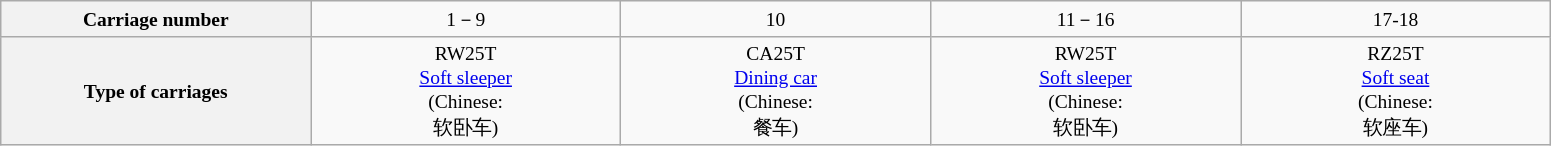<table class="wikitable" style="text-align: center; font-size: small;">
<tr>
<th>Carriage number</th>
<td>1－9</td>
<td>10</td>
<td>11－16</td>
<td>17-18</td>
</tr>
<tr>
<th style="width: 10%;">Type of carriages</th>
<td style="width: 10%;">RW25T<br><a href='#'>Soft sleeper</a><br>(Chinese:<br>软卧车)</td>
<td style="width: 10%;">CA25T<br><a href='#'>Dining car</a><br>(Chinese:<br>餐车)</td>
<td style="width: 10%;">RW25T<br><a href='#'>Soft sleeper</a><br>(Chinese:<br>软卧车)</td>
<td style="width: 10%;">RZ25T<br><a href='#'>Soft seat</a><br>(Chinese:<br>软座车)</td>
</tr>
</table>
